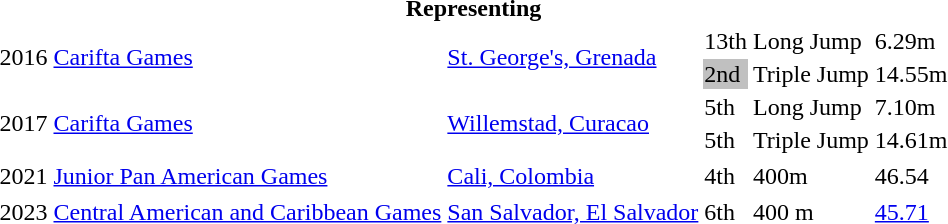<table>
<tr>
<th colspan="8">Representing </th>
</tr>
<tr>
<td rowspan=2>2016</td>
<td rowspan=2><a href='#'>Carifta Games</a></td>
<td rowspan=2><a href='#'>St. George's, Grenada</a></td>
<td bgcolor=>13th</td>
<td>Long Jump</td>
<td>6.29m</td>
</tr>
<tr>
<td bgcolor=silver>2nd</td>
<td>Triple Jump</td>
<td>14.55m</td>
</tr>
<tr>
<td rowspan=2>2017</td>
<td rowspan=2><a href='#'>Carifta Games</a></td>
<td rowspan=2><a href='#'>Willemstad, Curacao</a></td>
<td bgcolor=>5th</td>
<td>Long Jump</td>
<td>7.10m</td>
</tr>
<tr>
<td bgcolor=>5th</td>
<td>Triple Jump</td>
<td>14.61m</td>
</tr>
<tr>
</tr>
<tr>
<td rowspan=1>2021</td>
<td rowspan=1><a href='#'>Junior Pan American Games</a></td>
<td rowspan=1><a href='#'>Cali, Colombia</a></td>
<td bgcolor=>4th</td>
<td>400m</td>
<td>46.54</td>
</tr>
<tr>
</tr>
<tr>
<td>2023</td>
<td><a href='#'>Central American and Caribbean Games</a></td>
<td><a href='#'>San Salvador, El Salvador</a></td>
<td>6th</td>
<td>400 m</td>
<td><a href='#'>45.71</a></td>
</tr>
</table>
